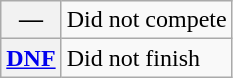<table class="wikitable">
<tr>
<th scope="row">—</th>
<td>Did not compete</td>
</tr>
<tr>
<th scope="row"><a href='#'>DNF</a></th>
<td>Did not finish</td>
</tr>
</table>
